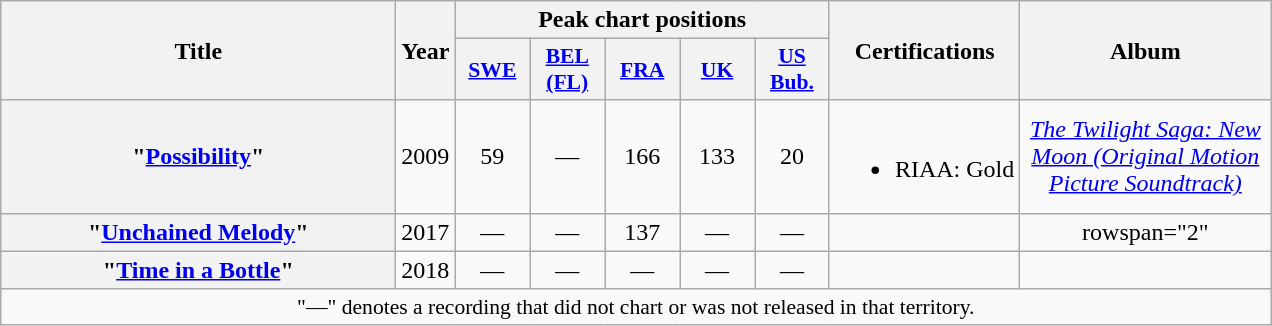<table class="wikitable plainrowheaders" style="text-align:center;" border="1">
<tr>
<th scope="col" rowspan="2" style="width:16em;">Title</th>
<th scope="col" rowspan="2" style="width:2em;">Year</th>
<th scope="col" colspan="5">Peak chart positions</th>
<th rowspan="2">Certifications</th>
<th rowspan="2" scope="col" style="width:10em;">Album</th>
</tr>
<tr>
<th scope="col" style="width:3em;font-size:90%;"><a href='#'>SWE</a><br></th>
<th scope="col" style="width:3em;font-size:90%;"><a href='#'>BEL<br>(FL)</a><br></th>
<th scope="col" style="width:3em;font-size:90%;"><a href='#'>FRA</a><br></th>
<th scope="col" style="width:3em;font-size:90%;"><a href='#'>UK</a><br></th>
<th scope="col" style="width:3em;font-size:90%;"><a href='#'>US<br>Bub.</a><br></th>
</tr>
<tr>
<th scope="row">"<a href='#'>Possibility</a>"</th>
<td>2009</td>
<td>59</td>
<td>—</td>
<td>166</td>
<td>133</td>
<td>20</td>
<td><br><ul><li>RIAA: Gold</li></ul></td>
<td><em><a href='#'>The Twilight Saga: New Moon (Original Motion Picture Soundtrack)</a></em></td>
</tr>
<tr>
<th scope="row">"<a href='#'>Unchained Melody</a>"</th>
<td>2017</td>
<td>—</td>
<td>—</td>
<td>137</td>
<td>—</td>
<td>—</td>
<td></td>
<td>rowspan="2" </td>
</tr>
<tr>
<th scope="row">"<a href='#'>Time in a Bottle</a>"</th>
<td>2018</td>
<td>—</td>
<td>—</td>
<td>—</td>
<td>—</td>
<td>—</td>
<td></td>
</tr>
<tr>
<td colspan="16" style="font-size:90%">"—" denotes a recording that did not chart or was not released in that territory.</td>
</tr>
</table>
